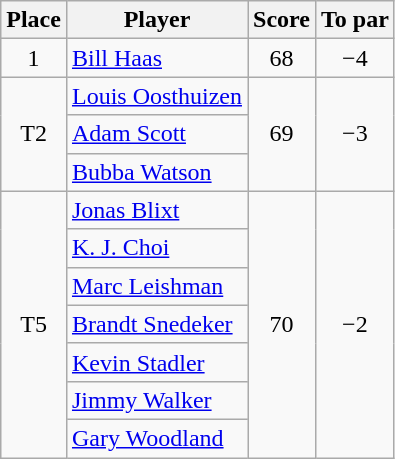<table class="wikitable">
<tr>
<th>Place</th>
<th>Player</th>
<th>Score</th>
<th>To par</th>
</tr>
<tr>
<td align=center>1</td>
<td> <a href='#'>Bill Haas</a></td>
<td align=center>68</td>
<td align=center>−4</td>
</tr>
<tr>
<td align=center rowspan=3>T2</td>
<td> <a href='#'>Louis Oosthuizen</a></td>
<td align=center rowspan=3>69</td>
<td align=center rowspan=3>−3</td>
</tr>
<tr>
<td> <a href='#'>Adam Scott</a></td>
</tr>
<tr>
<td> <a href='#'>Bubba Watson</a></td>
</tr>
<tr>
<td align=center rowspan=7>T5</td>
<td> <a href='#'>Jonas Blixt</a></td>
<td align=center rowspan=7>70</td>
<td align=center rowspan=7>−2</td>
</tr>
<tr>
<td> <a href='#'>K. J. Choi</a></td>
</tr>
<tr>
<td> <a href='#'>Marc Leishman</a></td>
</tr>
<tr>
<td> <a href='#'>Brandt Snedeker</a></td>
</tr>
<tr>
<td> <a href='#'>Kevin Stadler</a></td>
</tr>
<tr>
<td> <a href='#'>Jimmy Walker</a></td>
</tr>
<tr>
<td> <a href='#'>Gary Woodland</a></td>
</tr>
</table>
